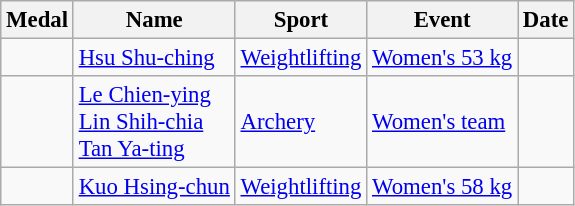<table class="wikitable sortable" style="font-size: 95%">
<tr>
<th>Medal</th>
<th>Name</th>
<th>Sport</th>
<th>Event</th>
<th>Date</th>
</tr>
<tr>
<td></td>
<td><a href='#'>Hsu Shu-ching</a></td>
<td><a href='#'>Weightlifting</a></td>
<td><a href='#'>Women's 53 kg</a></td>
<td></td>
</tr>
<tr>
<td></td>
<td><a href='#'>Le Chien-ying</a><br><a href='#'>Lin Shih-chia</a><br><a href='#'>Tan Ya-ting</a></td>
<td><a href='#'>Archery</a></td>
<td><a href='#'>Women's team</a></td>
<td></td>
</tr>
<tr>
<td></td>
<td><a href='#'>Kuo Hsing-chun</a></td>
<td><a href='#'>Weightlifting</a></td>
<td><a href='#'>Women's 58 kg</a></td>
<td></td>
</tr>
</table>
